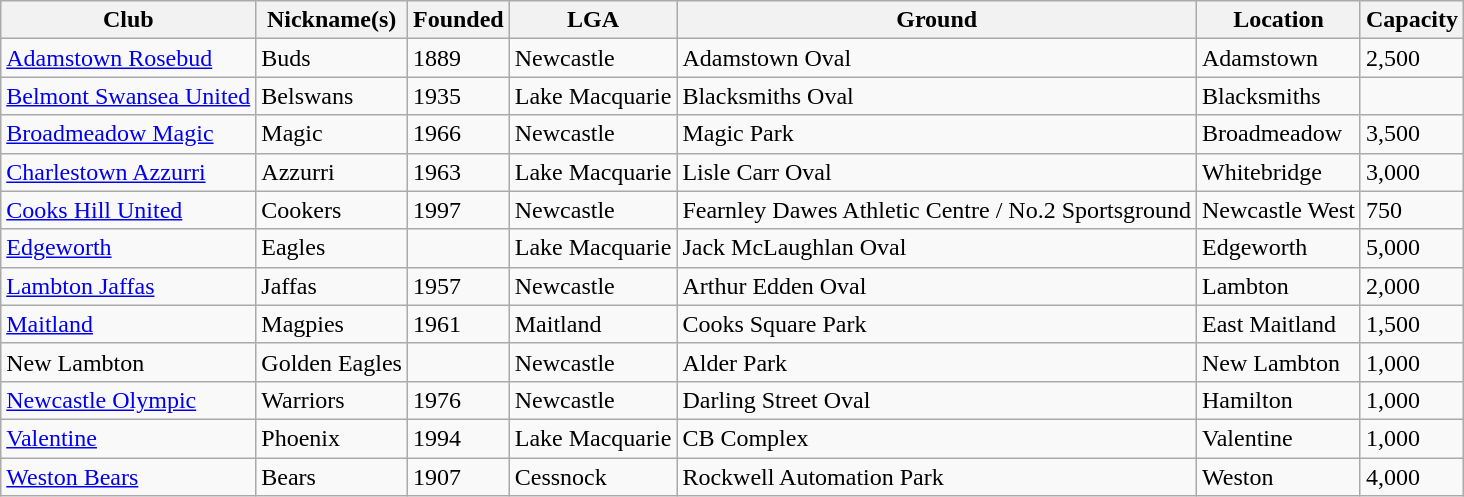<table class="wikitable sortable">
<tr>
<th>Club</th>
<th>Nickname(s)</th>
<th>Founded</th>
<th>LGA</th>
<th>Ground</th>
<th>Location</th>
<th>Capacity</th>
</tr>
<tr>
<td><a href='#'>Adamstown Rosebud</a></td>
<td>Buds</td>
<td>1889</td>
<td>Newcastle</td>
<td>Adamstown Oval</td>
<td>Adamstown</td>
<td>2,500</td>
</tr>
<tr>
<td><a href='#'>Belmont Swansea United</a></td>
<td>Belswans</td>
<td>1935</td>
<td>Lake Macquarie</td>
<td>Blacksmiths Oval</td>
<td>Blacksmiths</td>
<td></td>
</tr>
<tr>
<td><a href='#'>Broadmeadow Magic</a></td>
<td>Magic</td>
<td>1966</td>
<td>Newcastle</td>
<td>Magic Park</td>
<td>Broadmeadow</td>
<td>3,500</td>
</tr>
<tr>
<td><a href='#'>Charlestown Azzurri</a></td>
<td>Azzurri</td>
<td>1963</td>
<td>Lake Macquarie</td>
<td>Lisle Carr Oval</td>
<td>Whitebridge</td>
<td>3,000</td>
</tr>
<tr>
<td><a href='#'>Cooks Hill United</a></td>
<td>Cookers</td>
<td>1997</td>
<td>Newcastle</td>
<td>Fearnley Dawes Athletic Centre / No.2 Sportsground</td>
<td>Newcastle West</td>
<td>750</td>
</tr>
<tr>
<td><a href='#'>Edgeworth</a></td>
<td>Eagles</td>
<td></td>
<td>Lake Macquarie</td>
<td>Jack McLaughlan Oval</td>
<td>Edgeworth</td>
<td>5,000</td>
</tr>
<tr>
<td><a href='#'>Lambton Jaffas</a></td>
<td>Jaffas</td>
<td>1957</td>
<td>Newcastle</td>
<td>Arthur Edden Oval</td>
<td>Lambton</td>
<td>2,000</td>
</tr>
<tr>
<td><a href='#'>Maitland</a></td>
<td>Magpies</td>
<td>1961</td>
<td>Maitland</td>
<td>Cooks Square Park</td>
<td>East Maitland</td>
<td>1,500</td>
</tr>
<tr>
<td>New Lambton</td>
<td>Golden Eagles</td>
<td></td>
<td>Newcastle</td>
<td>Alder Park</td>
<td>New Lambton</td>
<td>1,000</td>
</tr>
<tr>
<td><a href='#'>Newcastle Olympic</a></td>
<td>Warriors</td>
<td>1976</td>
<td>Newcastle</td>
<td>Darling Street Oval</td>
<td>Hamilton</td>
<td>1,000</td>
</tr>
<tr>
<td><a href='#'>Valentine</a></td>
<td>Phoenix</td>
<td>1994</td>
<td>Lake Macquarie</td>
<td>CB Complex</td>
<td>Valentine</td>
<td>1,000</td>
</tr>
<tr>
<td><a href='#'>Weston Bears</a></td>
<td>Bears</td>
<td>1907</td>
<td>Cessnock</td>
<td>Rockwell Automation Park</td>
<td>Weston</td>
<td>4,000</td>
</tr>
</table>
